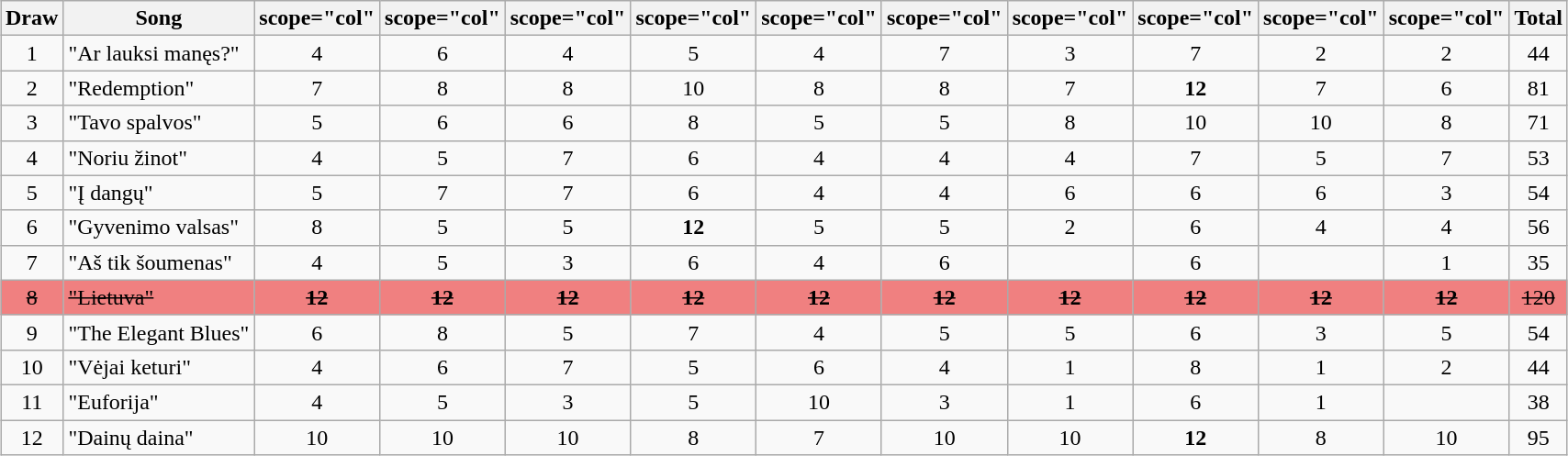<table class="wikitable collapsible" style="margin: 1em auto 1em auto; text-align:center">
<tr>
<th>Draw</th>
<th>Song</th>
<th>scope="col" </th>
<th>scope="col" </th>
<th>scope="col" </th>
<th>scope="col" </th>
<th>scope="col" </th>
<th>scope="col" </th>
<th>scope="col" </th>
<th>scope="col" </th>
<th>scope="col" </th>
<th>scope="col" </th>
<th>Total</th>
</tr>
<tr>
<td>1</td>
<td align="left">"Ar lauksi manęs?"</td>
<td>4</td>
<td>6</td>
<td>4</td>
<td>5</td>
<td>4</td>
<td>7</td>
<td>3</td>
<td>7</td>
<td>2</td>
<td>2</td>
<td>44</td>
</tr>
<tr>
<td>2</td>
<td align="left">"Redemption"</td>
<td>7</td>
<td>8</td>
<td>8</td>
<td>10</td>
<td>8</td>
<td>8</td>
<td>7</td>
<td><strong>12</strong></td>
<td>7</td>
<td>6</td>
<td>81</td>
</tr>
<tr>
<td>3</td>
<td align="left">"Tavo spalvos"</td>
<td>5</td>
<td>6</td>
<td>6</td>
<td>8</td>
<td>5</td>
<td>5</td>
<td>8</td>
<td>10</td>
<td>10</td>
<td>8</td>
<td>71</td>
</tr>
<tr>
<td>4</td>
<td align="left">"Noriu žinot"</td>
<td>4</td>
<td>5</td>
<td>7</td>
<td>6</td>
<td>4</td>
<td>4</td>
<td>4</td>
<td>7</td>
<td>5</td>
<td>7</td>
<td>53</td>
</tr>
<tr>
<td>5</td>
<td align="left">"Į dangų"</td>
<td>5</td>
<td>7</td>
<td>7</td>
<td>6</td>
<td>4</td>
<td>4</td>
<td>6</td>
<td>6</td>
<td>6</td>
<td>3</td>
<td>54</td>
</tr>
<tr>
<td>6</td>
<td align="left">"Gyvenimo valsas"</td>
<td>8</td>
<td>5</td>
<td>5</td>
<td><strong>12</strong></td>
<td>5</td>
<td>5</td>
<td>2</td>
<td>6</td>
<td>4</td>
<td>4</td>
<td>56</td>
</tr>
<tr>
<td>7</td>
<td align="left">"Aš tik šoumenas"</td>
<td>4</td>
<td>5</td>
<td>3</td>
<td>6</td>
<td>4</td>
<td>6</td>
<td></td>
<td>6</td>
<td></td>
<td>1</td>
<td>35</td>
</tr>
<tr bgcolor="#F08080">
<td><s>8</s></td>
<td align="left"><s>"Lietuva"</s></td>
<td><strong><s>12</s></strong></td>
<td><strong><s>12</s></strong></td>
<td><strong><s>12</s></strong></td>
<td><strong><s>12</s></strong></td>
<td><strong><s>12</s></strong></td>
<td><strong><s>12</s></strong></td>
<td><strong><s>12</s></strong></td>
<td><strong><s>12</s></strong></td>
<td><strong><s>12</s></strong></td>
<td><strong><s>12</s></strong></td>
<td><s>120</s></td>
</tr>
<tr>
<td>9</td>
<td align="left">"The Elegant Blues"</td>
<td>6</td>
<td>8</td>
<td>5</td>
<td>7</td>
<td>4</td>
<td>5</td>
<td>5</td>
<td>6</td>
<td>3</td>
<td>5</td>
<td>54</td>
</tr>
<tr>
<td>10</td>
<td align="left">"Vėjai keturi"</td>
<td>4</td>
<td>6</td>
<td>7</td>
<td>5</td>
<td>6</td>
<td>4</td>
<td>1</td>
<td>8</td>
<td>1</td>
<td>2</td>
<td>44</td>
</tr>
<tr>
<td>11</td>
<td align="left">"Euforija"</td>
<td>4</td>
<td>5</td>
<td>3</td>
<td>5</td>
<td>10</td>
<td>3</td>
<td>1</td>
<td>6</td>
<td>1</td>
<td></td>
<td>38</td>
</tr>
<tr>
<td>12</td>
<td align="left">"Dainų daina"</td>
<td>10</td>
<td>10</td>
<td>10</td>
<td>8</td>
<td>7</td>
<td>10</td>
<td>10</td>
<td><strong>12</strong></td>
<td>8</td>
<td>10</td>
<td>95</td>
</tr>
</table>
